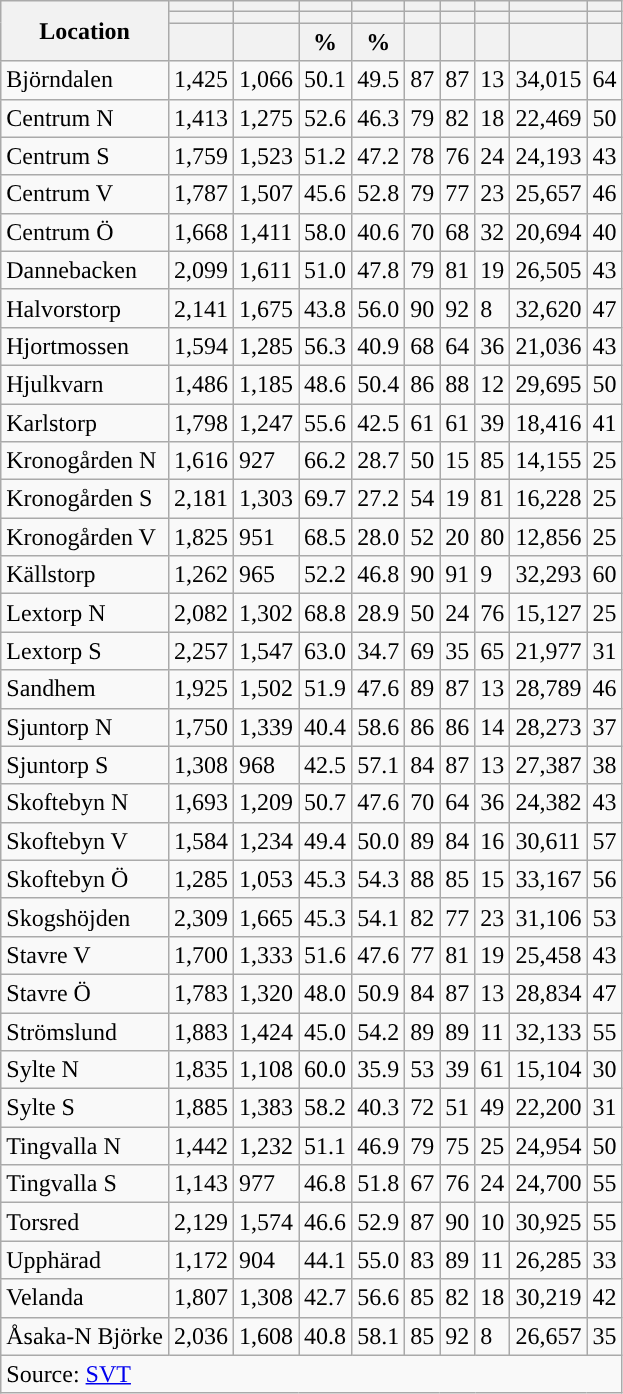<table role="presentation" class="wikitable sortable mw-collapsible mw-collapsed">
<tr>
<th rowspan="3">Location</th>
<th></th>
<th></th>
<th></th>
<th></th>
<th></th>
<th></th>
<th></th>
<th></th>
<th></th>
</tr>
<tr>
<th></th>
<th></th>
<th style="background:"></th>
<th style="background:"></th>
<th></th>
<th></th>
<th></th>
<th></th>
<th></th>
</tr>
<tr>
<th data-sort-type="number"></th>
<th data-sort-type="number"></th>
<th data-sort-type="number">%</th>
<th data-sort-type="number">%</th>
<th data-sort-type="number"></th>
<th data-sort-type="number"></th>
<th data-sort-type="number"></th>
<th data-sort-type="number"></th>
<th data-sort-type="number"></th>
</tr>
<tr>
<td align="left">Björndalen</td>
<td>1,425</td>
<td>1,066</td>
<td>50.1</td>
<td>49.5</td>
<td>87</td>
<td>87</td>
<td>13</td>
<td>34,015</td>
<td>64</td>
</tr>
<tr>
<td align="left">Centrum N</td>
<td>1,413</td>
<td>1,275</td>
<td>52.6</td>
<td>46.3</td>
<td>79</td>
<td>82</td>
<td>18</td>
<td>22,469</td>
<td>50</td>
</tr>
<tr>
<td align="left">Centrum S</td>
<td>1,759</td>
<td>1,523</td>
<td>51.2</td>
<td>47.2</td>
<td>78</td>
<td>76</td>
<td>24</td>
<td>24,193</td>
<td>43</td>
</tr>
<tr>
<td align="left">Centrum V</td>
<td>1,787</td>
<td>1,507</td>
<td>45.6</td>
<td>52.8</td>
<td>79</td>
<td>77</td>
<td>23</td>
<td>25,657</td>
<td>46</td>
</tr>
<tr>
<td align="left">Centrum Ö</td>
<td>1,668</td>
<td>1,411</td>
<td>58.0</td>
<td>40.6</td>
<td>70</td>
<td>68</td>
<td>32</td>
<td>20,694</td>
<td>40</td>
</tr>
<tr>
<td align="left">Dannebacken</td>
<td>2,099</td>
<td>1,611</td>
<td>51.0</td>
<td>47.8</td>
<td>79</td>
<td>81</td>
<td>19</td>
<td>26,505</td>
<td>43</td>
</tr>
<tr>
<td align="left">Halvorstorp</td>
<td>2,141</td>
<td>1,675</td>
<td>43.8</td>
<td>56.0</td>
<td>90</td>
<td>92</td>
<td>8</td>
<td>32,620</td>
<td>47</td>
</tr>
<tr>
<td align="left">Hjortmossen</td>
<td>1,594</td>
<td>1,285</td>
<td>56.3</td>
<td>40.9</td>
<td>68</td>
<td>64</td>
<td>36</td>
<td>21,036</td>
<td>43</td>
</tr>
<tr>
<td align="left">Hjulkvarn</td>
<td>1,486</td>
<td>1,185</td>
<td>48.6</td>
<td>50.4</td>
<td>86</td>
<td>88</td>
<td>12</td>
<td>29,695</td>
<td>50</td>
</tr>
<tr>
<td align="left">Karlstorp</td>
<td>1,798</td>
<td>1,247</td>
<td>55.6</td>
<td>42.5</td>
<td>61</td>
<td>61</td>
<td>39</td>
<td>18,416</td>
<td>41</td>
</tr>
<tr>
<td align="left">Kronogården N</td>
<td>1,616</td>
<td>927</td>
<td>66.2</td>
<td>28.7</td>
<td>50</td>
<td>15</td>
<td>85</td>
<td>14,155</td>
<td>25</td>
</tr>
<tr>
<td align="left">Kronogården S</td>
<td>2,181</td>
<td>1,303</td>
<td>69.7</td>
<td>27.2</td>
<td>54</td>
<td>19</td>
<td>81</td>
<td>16,228</td>
<td>25</td>
</tr>
<tr>
<td align="left">Kronogården V</td>
<td>1,825</td>
<td>951</td>
<td>68.5</td>
<td>28.0</td>
<td>52</td>
<td>20</td>
<td>80</td>
<td>12,856</td>
<td>25</td>
</tr>
<tr>
<td align="left">Källstorp</td>
<td>1,262</td>
<td>965</td>
<td>52.2</td>
<td>46.8</td>
<td>90</td>
<td>91</td>
<td>9</td>
<td>32,293</td>
<td>60</td>
</tr>
<tr>
<td align="left">Lextorp N</td>
<td>2,082</td>
<td>1,302</td>
<td>68.8</td>
<td>28.9</td>
<td>50</td>
<td>24</td>
<td>76</td>
<td>15,127</td>
<td>25</td>
</tr>
<tr>
<td align="left">Lextorp S</td>
<td>2,257</td>
<td>1,547</td>
<td>63.0</td>
<td>34.7</td>
<td>69</td>
<td>35</td>
<td>65</td>
<td>21,977</td>
<td>31</td>
</tr>
<tr>
<td align="left">Sandhem</td>
<td>1,925</td>
<td>1,502</td>
<td>51.9</td>
<td>47.6</td>
<td>89</td>
<td>87</td>
<td>13</td>
<td>28,789</td>
<td>46</td>
</tr>
<tr>
<td align="left">Sjuntorp N</td>
<td>1,750</td>
<td>1,339</td>
<td>40.4</td>
<td>58.6</td>
<td>86</td>
<td>86</td>
<td>14</td>
<td>28,273</td>
<td>37</td>
</tr>
<tr>
<td align="left">Sjuntorp S</td>
<td>1,308</td>
<td>968</td>
<td>42.5</td>
<td>57.1</td>
<td>84</td>
<td>87</td>
<td>13</td>
<td>27,387</td>
<td>38</td>
</tr>
<tr>
<td align="left">Skoftebyn N</td>
<td>1,693</td>
<td>1,209</td>
<td>50.7</td>
<td>47.6</td>
<td>70</td>
<td>64</td>
<td>36</td>
<td>24,382</td>
<td>43</td>
</tr>
<tr>
<td align="left">Skoftebyn V</td>
<td>1,584</td>
<td>1,234</td>
<td>49.4</td>
<td>50.0</td>
<td>89</td>
<td>84</td>
<td>16</td>
<td>30,611</td>
<td>57</td>
</tr>
<tr>
<td align="left">Skoftebyn Ö</td>
<td>1,285</td>
<td>1,053</td>
<td>45.3</td>
<td>54.3</td>
<td>88</td>
<td>85</td>
<td>15</td>
<td>33,167</td>
<td>56</td>
</tr>
<tr>
<td align="left">Skogshöjden</td>
<td>2,309</td>
<td>1,665</td>
<td>45.3</td>
<td>54.1</td>
<td>82</td>
<td>77</td>
<td>23</td>
<td>31,106</td>
<td>53</td>
</tr>
<tr>
<td align="left">Stavre V</td>
<td>1,700</td>
<td>1,333</td>
<td>51.6</td>
<td>47.6</td>
<td>77</td>
<td>81</td>
<td>19</td>
<td>25,458</td>
<td>43</td>
</tr>
<tr>
<td align="left">Stavre Ö</td>
<td>1,783</td>
<td>1,320</td>
<td>48.0</td>
<td>50.9</td>
<td>84</td>
<td>87</td>
<td>13</td>
<td>28,834</td>
<td>47</td>
</tr>
<tr>
<td align="left">Strömslund</td>
<td>1,883</td>
<td>1,424</td>
<td>45.0</td>
<td>54.2</td>
<td>89</td>
<td>89</td>
<td>11</td>
<td>32,133</td>
<td>55</td>
</tr>
<tr>
<td align="left">Sylte N</td>
<td>1,835</td>
<td>1,108</td>
<td>60.0</td>
<td>35.9</td>
<td>53</td>
<td>39</td>
<td>61</td>
<td>15,104</td>
<td>30</td>
</tr>
<tr>
<td align="left">Sylte S</td>
<td>1,885</td>
<td>1,383</td>
<td>58.2</td>
<td>40.3</td>
<td>72</td>
<td>51</td>
<td>49</td>
<td>22,200</td>
<td>31</td>
</tr>
<tr>
<td align="left">Tingvalla N</td>
<td>1,442</td>
<td>1,232</td>
<td>51.1</td>
<td>46.9</td>
<td>79</td>
<td>75</td>
<td>25</td>
<td>24,954</td>
<td>50</td>
</tr>
<tr>
<td align="left">Tingvalla S</td>
<td>1,143</td>
<td>977</td>
<td>46.8</td>
<td>51.8</td>
<td>67</td>
<td>76</td>
<td>24</td>
<td>24,700</td>
<td>55</td>
</tr>
<tr>
<td align="left">Torsred</td>
<td>2,129</td>
<td>1,574</td>
<td>46.6</td>
<td>52.9</td>
<td>87</td>
<td>90</td>
<td>10</td>
<td>30,925</td>
<td>55</td>
</tr>
<tr>
<td align="left">Upphärad</td>
<td>1,172</td>
<td>904</td>
<td>44.1</td>
<td>55.0</td>
<td>83</td>
<td>89</td>
<td>11</td>
<td>26,285</td>
<td>33</td>
</tr>
<tr>
<td align="left">Velanda</td>
<td>1,807</td>
<td>1,308</td>
<td>42.7</td>
<td>56.6</td>
<td>85</td>
<td>82</td>
<td>18</td>
<td>30,219</td>
<td>42</td>
</tr>
<tr>
<td align="left">Åsaka-N Björke</td>
<td>2,036</td>
<td>1,608</td>
<td>40.8</td>
<td>58.1</td>
<td>85</td>
<td>92</td>
<td>8</td>
<td>26,657</td>
<td>35</td>
</tr>
<tr>
<td colspan="10" align="left">Source: <a href='#'>SVT</a></td>
</tr>
</table>
